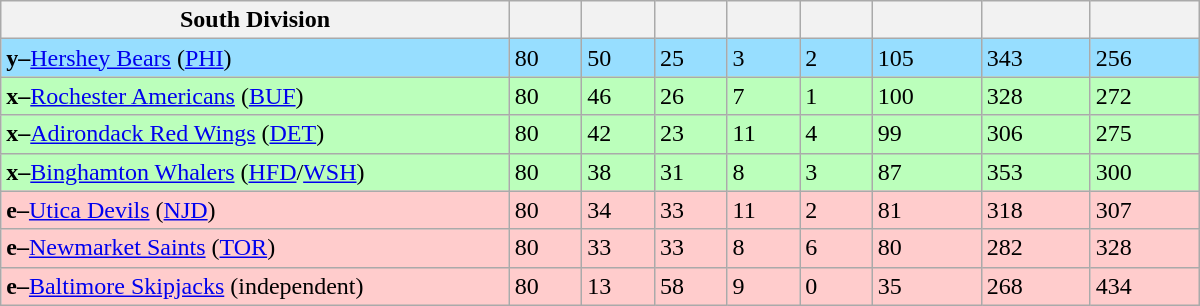<table class="wikitable" style="width:50em">
<tr>
<th width="35%">South Division</th>
<th width="5%"></th>
<th width="5%"></th>
<th width="5%"></th>
<th width="5%"></th>
<th width="5%"></th>
<th width="7.5%"></th>
<th width="7.5%"></th>
<th width="7.5%"></th>
</tr>
<tr bgcolor="#97DEFF">
<td><strong>y–</strong><a href='#'>Hershey Bears</a> (<a href='#'>PHI</a>)</td>
<td>80</td>
<td>50</td>
<td>25</td>
<td>3</td>
<td>2</td>
<td>105</td>
<td>343</td>
<td>256</td>
</tr>
<tr bgcolor="#bbffbb">
<td><strong>x–</strong><a href='#'>Rochester Americans</a> (<a href='#'>BUF</a>)</td>
<td>80</td>
<td>46</td>
<td>26</td>
<td>7</td>
<td>1</td>
<td>100</td>
<td>328</td>
<td>272</td>
</tr>
<tr bgcolor="#bbffbb">
<td><strong>x–</strong><a href='#'>Adirondack Red Wings</a> (<a href='#'>DET</a>)</td>
<td>80</td>
<td>42</td>
<td>23</td>
<td>11</td>
<td>4</td>
<td>99</td>
<td>306</td>
<td>275</td>
</tr>
<tr bgcolor="#bbffbb">
<td><strong>x–</strong><a href='#'>Binghamton Whalers</a> (<a href='#'>HFD</a>/<a href='#'>WSH</a>)</td>
<td>80</td>
<td>38</td>
<td>31</td>
<td>8</td>
<td>3</td>
<td>87</td>
<td>353</td>
<td>300</td>
</tr>
<tr bgcolor="#ffcccc">
<td><strong>e–</strong><a href='#'>Utica Devils</a> (<a href='#'>NJD</a>)</td>
<td>80</td>
<td>34</td>
<td>33</td>
<td>11</td>
<td>2</td>
<td>81</td>
<td>318</td>
<td>307</td>
</tr>
<tr bgcolor="#ffcccc">
<td><strong>e–</strong><a href='#'>Newmarket Saints</a> (<a href='#'>TOR</a>)</td>
<td>80</td>
<td>33</td>
<td>33</td>
<td>8</td>
<td>6</td>
<td>80</td>
<td>282</td>
<td>328</td>
</tr>
<tr bgcolor="#ffcccc">
<td><strong>e–</strong><a href='#'>Baltimore Skipjacks</a> (independent)</td>
<td>80</td>
<td>13</td>
<td>58</td>
<td>9</td>
<td>0</td>
<td>35</td>
<td>268</td>
<td>434</td>
</tr>
</table>
